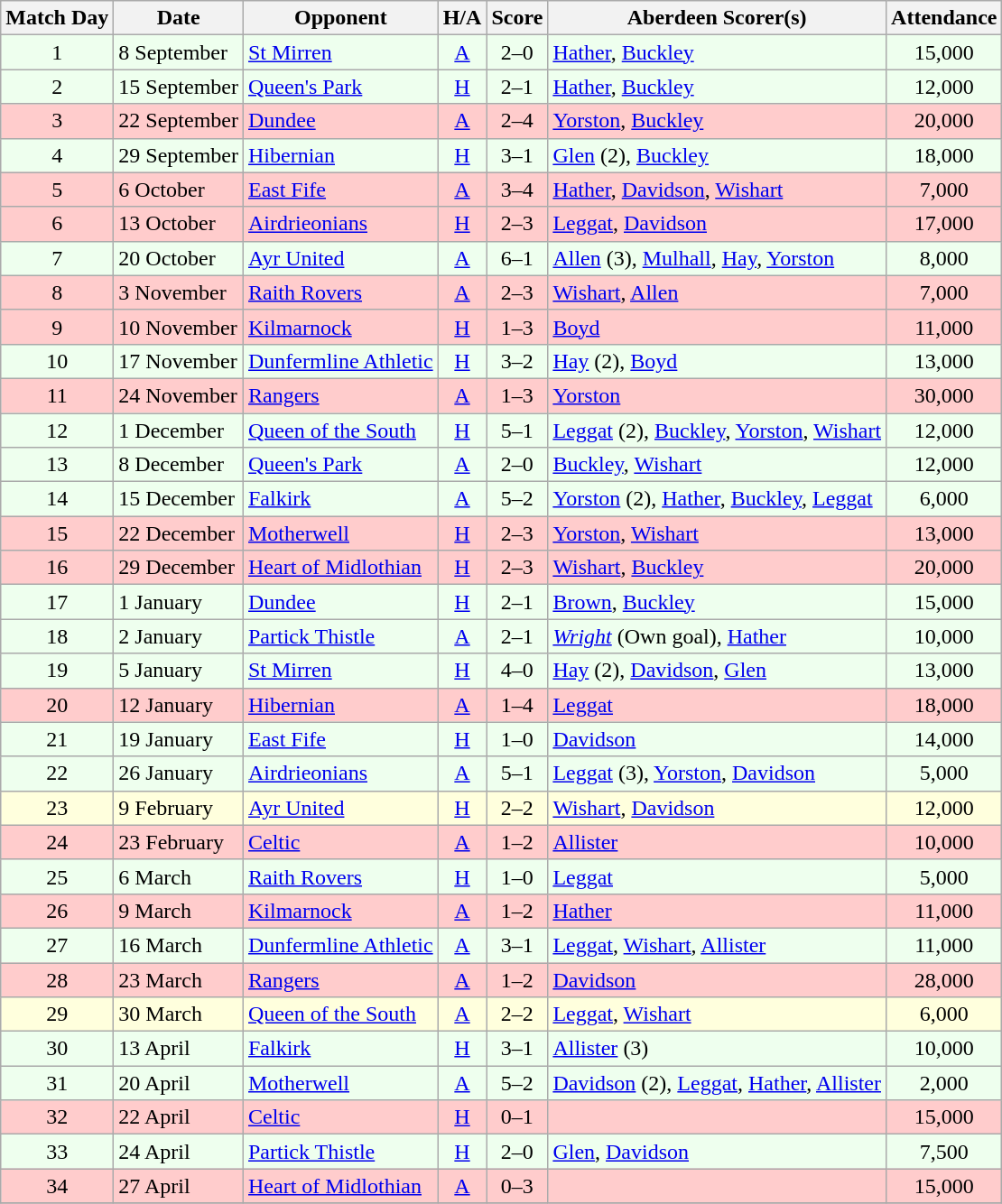<table class="wikitable" style="text-align:center">
<tr>
<th>Match Day</th>
<th>Date</th>
<th>Opponent</th>
<th>H/A</th>
<th>Score</th>
<th>Aberdeen Scorer(s)</th>
<th>Attendance</th>
</tr>
<tr bgcolor=#EEFFEE>
<td>1</td>
<td align=left>8 September</td>
<td align=left><a href='#'>St Mirren</a></td>
<td><a href='#'>A</a></td>
<td>2–0</td>
<td align=left><a href='#'>Hather</a>, <a href='#'>Buckley</a></td>
<td>15,000</td>
</tr>
<tr bgcolor=#EEFFEE>
<td>2</td>
<td align=left>15 September</td>
<td align=left><a href='#'>Queen's Park</a></td>
<td><a href='#'>H</a></td>
<td>2–1</td>
<td align=left><a href='#'>Hather</a>, <a href='#'>Buckley</a></td>
<td>12,000</td>
</tr>
<tr bgcolor=#FFCCCC>
<td>3</td>
<td align=left>22 September</td>
<td align=left><a href='#'>Dundee</a></td>
<td><a href='#'>A</a></td>
<td>2–4</td>
<td align=left><a href='#'>Yorston</a>, <a href='#'>Buckley</a></td>
<td>20,000</td>
</tr>
<tr bgcolor=#EEFFEE>
<td>4</td>
<td align=left>29 September</td>
<td align=left><a href='#'>Hibernian</a></td>
<td><a href='#'>H</a></td>
<td>3–1</td>
<td align=left><a href='#'>Glen</a> (2), <a href='#'>Buckley</a></td>
<td>18,000</td>
</tr>
<tr bgcolor=#FFCCCC>
<td>5</td>
<td align=left>6 October</td>
<td align=left><a href='#'>East Fife</a></td>
<td><a href='#'>A</a></td>
<td>3–4</td>
<td align=left><a href='#'>Hather</a>, <a href='#'>Davidson</a>, <a href='#'>Wishart</a></td>
<td>7,000</td>
</tr>
<tr bgcolor=#FFCCCC>
<td>6</td>
<td align=left>13 October</td>
<td align=left><a href='#'>Airdrieonians</a></td>
<td><a href='#'>H</a></td>
<td>2–3</td>
<td align=left><a href='#'>Leggat</a>, <a href='#'>Davidson</a></td>
<td>17,000</td>
</tr>
<tr bgcolor=#EEFFEE>
<td>7</td>
<td align=left>20 October</td>
<td align=left><a href='#'>Ayr United</a></td>
<td><a href='#'>A</a></td>
<td>6–1</td>
<td align=left><a href='#'>Allen</a> (3), <a href='#'>Mulhall</a>, <a href='#'>Hay</a>, <a href='#'>Yorston</a></td>
<td>8,000</td>
</tr>
<tr bgcolor=#FFCCCC>
<td>8</td>
<td align=left>3 November</td>
<td align=left><a href='#'>Raith Rovers</a></td>
<td><a href='#'>A</a></td>
<td>2–3</td>
<td align=left><a href='#'>Wishart</a>, <a href='#'>Allen</a></td>
<td>7,000</td>
</tr>
<tr bgcolor=#FFCCCC>
<td>9</td>
<td align=left>10 November</td>
<td align=left><a href='#'>Kilmarnock</a></td>
<td><a href='#'>H</a></td>
<td>1–3</td>
<td align=left><a href='#'>Boyd</a></td>
<td>11,000</td>
</tr>
<tr bgcolor=#EEFFEE>
<td>10</td>
<td align=left>17 November</td>
<td align=left><a href='#'>Dunfermline Athletic</a></td>
<td><a href='#'>H</a></td>
<td>3–2</td>
<td align=left><a href='#'>Hay</a> (2), <a href='#'>Boyd</a></td>
<td>13,000</td>
</tr>
<tr bgcolor=#FFCCCC>
<td>11</td>
<td align=left>24 November</td>
<td align=left><a href='#'>Rangers</a></td>
<td><a href='#'>A</a></td>
<td>1–3</td>
<td align=left><a href='#'>Yorston</a></td>
<td>30,000</td>
</tr>
<tr bgcolor=#EEFFEE>
<td>12</td>
<td align=left>1 December</td>
<td align=left><a href='#'>Queen of the South</a></td>
<td><a href='#'>H</a></td>
<td>5–1</td>
<td align=left><a href='#'>Leggat</a> (2), <a href='#'>Buckley</a>, <a href='#'>Yorston</a>, <a href='#'>Wishart</a></td>
<td>12,000</td>
</tr>
<tr bgcolor=#EEFFEE>
<td>13</td>
<td align=left>8 December</td>
<td align=left><a href='#'>Queen's Park</a></td>
<td><a href='#'>A</a></td>
<td>2–0</td>
<td align=left><a href='#'>Buckley</a>, <a href='#'>Wishart</a></td>
<td>12,000</td>
</tr>
<tr bgcolor=#EEFFEE>
<td>14</td>
<td align=left>15 December</td>
<td align=left><a href='#'>Falkirk</a></td>
<td><a href='#'>A</a></td>
<td>5–2</td>
<td align=left><a href='#'>Yorston</a> (2), <a href='#'>Hather</a>, <a href='#'>Buckley</a>, <a href='#'>Leggat</a></td>
<td>6,000</td>
</tr>
<tr bgcolor=#FFCCCC>
<td>15</td>
<td align=left>22 December</td>
<td align=left><a href='#'>Motherwell</a></td>
<td><a href='#'>H</a></td>
<td>2–3</td>
<td align=left><a href='#'>Yorston</a>, <a href='#'>Wishart</a></td>
<td>13,000</td>
</tr>
<tr bgcolor=#FFCCCC>
<td>16</td>
<td align=left>29 December</td>
<td align=left><a href='#'>Heart of Midlothian</a></td>
<td><a href='#'>H</a></td>
<td>2–3</td>
<td align=left><a href='#'>Wishart</a>, <a href='#'>Buckley</a></td>
<td>20,000</td>
</tr>
<tr bgcolor=#EEFFEE>
<td>17</td>
<td align=left>1 January</td>
<td align=left><a href='#'>Dundee</a></td>
<td><a href='#'>H</a></td>
<td>2–1</td>
<td align=left><a href='#'>Brown</a>, <a href='#'>Buckley</a></td>
<td>15,000</td>
</tr>
<tr bgcolor=#EEFFEE>
<td>18</td>
<td align=left>2 January</td>
<td align=left><a href='#'>Partick Thistle</a></td>
<td><a href='#'>A</a></td>
<td>2–1</td>
<td align=left><em><a href='#'>Wright</a></em> (Own goal), <a href='#'>Hather</a></td>
<td>10,000</td>
</tr>
<tr bgcolor=#EEFFEE>
<td>19</td>
<td align=left>5 January</td>
<td align=left><a href='#'>St Mirren</a></td>
<td><a href='#'>H</a></td>
<td>4–0</td>
<td align=left><a href='#'>Hay</a> (2), <a href='#'>Davidson</a>, <a href='#'>Glen</a></td>
<td>13,000</td>
</tr>
<tr bgcolor=#FFCCCC>
<td>20</td>
<td align=left>12 January</td>
<td align=left><a href='#'>Hibernian</a></td>
<td><a href='#'>A</a></td>
<td>1–4</td>
<td align=left><a href='#'>Leggat</a></td>
<td>18,000</td>
</tr>
<tr bgcolor=#EEFFEE>
<td>21</td>
<td align=left>19 January</td>
<td align=left><a href='#'>East Fife</a></td>
<td><a href='#'>H</a></td>
<td>1–0</td>
<td align=left><a href='#'>Davidson</a></td>
<td>14,000</td>
</tr>
<tr bgcolor=#EEFFEE>
<td>22</td>
<td align=left>26 January</td>
<td align=left><a href='#'>Airdrieonians</a></td>
<td><a href='#'>A</a></td>
<td>5–1</td>
<td align=left><a href='#'>Leggat</a> (3), <a href='#'>Yorston</a>, <a href='#'>Davidson</a></td>
<td>5,000</td>
</tr>
<tr bgcolor=#FFFFDD>
<td>23</td>
<td align=left>9 February</td>
<td align=left><a href='#'>Ayr United</a></td>
<td><a href='#'>H</a></td>
<td>2–2</td>
<td align=left><a href='#'>Wishart</a>, <a href='#'>Davidson</a></td>
<td>12,000</td>
</tr>
<tr bgcolor=#FFCCCC>
<td>24</td>
<td align=left>23 February</td>
<td align=left><a href='#'>Celtic</a></td>
<td><a href='#'>A</a></td>
<td>1–2</td>
<td align=left><a href='#'>Allister</a></td>
<td>10,000</td>
</tr>
<tr bgcolor=#EEFFEE>
<td>25</td>
<td align=left>6 March</td>
<td align=left><a href='#'>Raith Rovers</a></td>
<td><a href='#'>H</a></td>
<td>1–0</td>
<td align=left><a href='#'>Leggat</a></td>
<td>5,000</td>
</tr>
<tr bgcolor=#FFCCCC>
<td>26</td>
<td align=left>9 March</td>
<td align=left><a href='#'>Kilmarnock</a></td>
<td><a href='#'>A</a></td>
<td>1–2</td>
<td align=left><a href='#'>Hather</a></td>
<td>11,000</td>
</tr>
<tr bgcolor=#EEFFEE>
<td>27</td>
<td align=left>16 March</td>
<td align=left><a href='#'>Dunfermline Athletic</a></td>
<td><a href='#'>A</a></td>
<td>3–1</td>
<td align=left><a href='#'>Leggat</a>, <a href='#'>Wishart</a>, <a href='#'>Allister</a></td>
<td>11,000</td>
</tr>
<tr bgcolor=#FFCCCC>
<td>28</td>
<td align=left>23 March</td>
<td align=left><a href='#'>Rangers</a></td>
<td><a href='#'>A</a></td>
<td>1–2</td>
<td align=left><a href='#'>Davidson</a></td>
<td>28,000</td>
</tr>
<tr bgcolor=#FFFFDD>
<td>29</td>
<td align=left>30 March</td>
<td align=left><a href='#'>Queen of the South</a></td>
<td><a href='#'>A</a></td>
<td>2–2</td>
<td align=left><a href='#'>Leggat</a>, <a href='#'>Wishart</a></td>
<td>6,000</td>
</tr>
<tr bgcolor=#EEFFEE>
<td>30</td>
<td align=left>13 April</td>
<td align=left><a href='#'>Falkirk</a></td>
<td><a href='#'>H</a></td>
<td>3–1</td>
<td align=left><a href='#'>Allister</a> (3)</td>
<td>10,000</td>
</tr>
<tr bgcolor=#EEFFEE>
<td>31</td>
<td align=left>20 April</td>
<td align=left><a href='#'>Motherwell</a></td>
<td><a href='#'>A</a></td>
<td>5–2</td>
<td align=left><a href='#'>Davidson</a> (2), <a href='#'>Leggat</a>, <a href='#'>Hather</a>, <a href='#'>Allister</a></td>
<td>2,000</td>
</tr>
<tr bgcolor=#FFCCCC>
<td>32</td>
<td align=left>22 April</td>
<td align=left><a href='#'>Celtic</a></td>
<td><a href='#'>H</a></td>
<td>0–1</td>
<td align=left></td>
<td>15,000</td>
</tr>
<tr bgcolor=#EEFFEE>
<td>33</td>
<td align=left>24 April</td>
<td align=left><a href='#'>Partick Thistle</a></td>
<td><a href='#'>H</a></td>
<td>2–0</td>
<td align=left><a href='#'>Glen</a>, <a href='#'>Davidson</a></td>
<td>7,500</td>
</tr>
<tr bgcolor=#FFCCCC>
<td>34</td>
<td align=left>27 April</td>
<td align=left><a href='#'>Heart of Midlothian</a></td>
<td><a href='#'>A</a></td>
<td>0–3</td>
<td align=left></td>
<td>15,000</td>
</tr>
<tr>
</tr>
</table>
